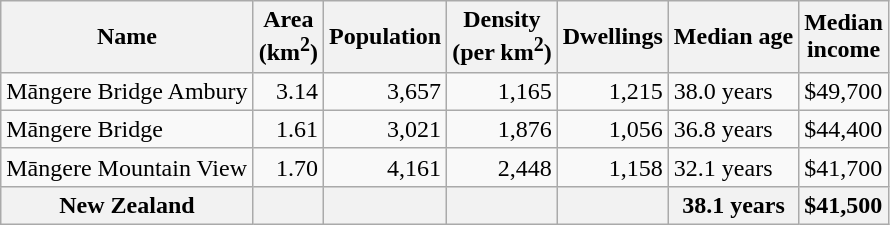<table class="wikitable">
<tr>
<th>Name</th>
<th>Area<br>(km<sup>2</sup>)</th>
<th>Population</th>
<th>Density<br>(per km<sup>2</sup>)</th>
<th>Dwellings</th>
<th>Median age</th>
<th>Median<br>income</th>
</tr>
<tr>
<td>Māngere Bridge Ambury</td>
<td style="text-align:right;">3.14</td>
<td style="text-align:right;">3,657</td>
<td style="text-align:right;">1,165</td>
<td style="text-align:right;">1,215</td>
<td>38.0 years</td>
<td>$49,700</td>
</tr>
<tr>
<td>Māngere Bridge</td>
<td style="text-align:right;">1.61</td>
<td style="text-align:right;">3,021</td>
<td style="text-align:right;">1,876</td>
<td style="text-align:right;">1,056</td>
<td>36.8 years</td>
<td>$44,400</td>
</tr>
<tr>
<td>Māngere Mountain View</td>
<td style="text-align:right;">1.70</td>
<td style="text-align:right;">4,161</td>
<td style="text-align:right;">2,448</td>
<td style="text-align:right;">1,158</td>
<td>32.1 years</td>
<td>$41,700</td>
</tr>
<tr>
<th>New Zealand</th>
<th></th>
<th></th>
<th></th>
<th></th>
<th>38.1 years</th>
<th style="text-align:left;">$41,500</th>
</tr>
</table>
